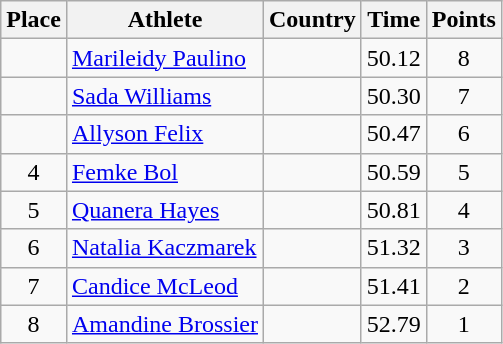<table class="wikitable">
<tr>
<th>Place</th>
<th>Athlete</th>
<th>Country</th>
<th>Time</th>
<th>Points</th>
</tr>
<tr>
<td align=center></td>
<td><a href='#'>Marileidy Paulino</a></td>
<td></td>
<td>50.12</td>
<td align=center>8</td>
</tr>
<tr>
<td align=center></td>
<td><a href='#'>Sada Williams</a></td>
<td></td>
<td>50.30</td>
<td align=center>7</td>
</tr>
<tr>
<td align=center></td>
<td><a href='#'>Allyson Felix</a></td>
<td></td>
<td>50.47</td>
<td align=center>6</td>
</tr>
<tr>
<td align=center>4</td>
<td><a href='#'>Femke Bol</a></td>
<td></td>
<td>50.59</td>
<td align=center>5</td>
</tr>
<tr>
<td align=center>5</td>
<td><a href='#'>Quanera Hayes</a></td>
<td></td>
<td>50.81</td>
<td align=center>4</td>
</tr>
<tr>
<td align=center>6</td>
<td><a href='#'>Natalia Kaczmarek</a></td>
<td></td>
<td>51.32</td>
<td align=center>3</td>
</tr>
<tr>
<td align=center>7</td>
<td><a href='#'>Candice McLeod</a></td>
<td></td>
<td>51.41</td>
<td align=center>2</td>
</tr>
<tr>
<td align=center>8</td>
<td><a href='#'>Amandine Brossier</a></td>
<td></td>
<td>52.79</td>
<td align=center>1</td>
</tr>
</table>
